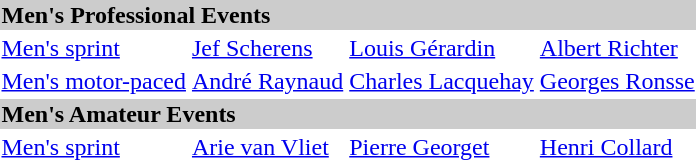<table>
<tr bgcolor="#cccccc">
<td colspan=7><strong>Men's Professional Events</strong></td>
</tr>
<tr>
<td><a href='#'>Men's sprint</a> <br></td>
<td><a href='#'>Jef Scherens</a><br></td>
<td><a href='#'>Louis Gérardin</a><br></td>
<td><a href='#'>Albert Richter</a><br></td>
</tr>
<tr>
<td><a href='#'>Men's motor-paced</a><br></td>
<td><a href='#'>André Raynaud</a><br></td>
<td><a href='#'>Charles Lacquehay</a><br></td>
<td><a href='#'>Georges Ronsse</a><br></td>
</tr>
<tr bgcolor="#cccccc">
<td colspan=7><strong>Men's Amateur Events</strong></td>
</tr>
<tr>
<td><a href='#'>Men's sprint</a> <br></td>
<td><a href='#'>Arie van Vliet</a> <br></td>
<td><a href='#'>Pierre Georget</a> <br></td>
<td><a href='#'>Henri Collard</a><br></td>
</tr>
</table>
